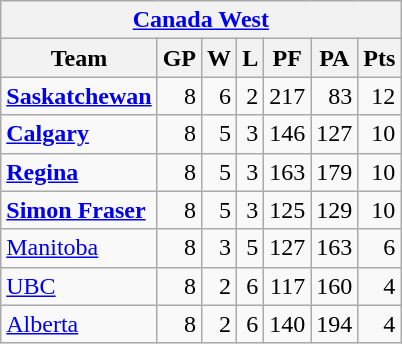<table class="wikitable" style="float:left;">
<tr>
<th colspan="7"><a href='#'>Canada West</a></th>
</tr>
<tr>
<th>Team</th>
<th>GP</th>
<th>W</th>
<th>L</th>
<th>PF</th>
<th>PA</th>
<th>Pts</th>
</tr>
<tr style="text-align:right;">
<td style="text-align:left;"><strong><a href='#'>Saskatchewan</a></strong></td>
<td>8</td>
<td>6</td>
<td>2</td>
<td>217</td>
<td>83</td>
<td>12</td>
</tr>
<tr style="text-align:right;">
<td style="text-align:left;"><strong><a href='#'>Calgary</a></strong></td>
<td>8</td>
<td>5</td>
<td>3</td>
<td>146</td>
<td>127</td>
<td>10</td>
</tr>
<tr style="text-align:right;">
<td style="text-align:left;"><strong><a href='#'>Regina</a></strong></td>
<td>8</td>
<td>5</td>
<td>3</td>
<td>163</td>
<td>179</td>
<td>10</td>
</tr>
<tr style="text-align:right;">
<td style="text-align:left;"><strong><a href='#'>Simon Fraser</a></strong></td>
<td>8</td>
<td>5</td>
<td>3</td>
<td>125</td>
<td>129</td>
<td>10</td>
</tr>
<tr style="text-align:right;">
<td style="text-align:left;"><a href='#'>Manitoba</a></td>
<td>8</td>
<td>3</td>
<td>5</td>
<td>127</td>
<td>163</td>
<td>6</td>
</tr>
<tr style="text-align:right;">
<td style="text-align:left;"><a href='#'>UBC</a></td>
<td>8</td>
<td>2</td>
<td>6</td>
<td>117</td>
<td>160</td>
<td>4</td>
</tr>
<tr style="text-align:right;">
<td style="text-align:left;"><a href='#'>Alberta</a></td>
<td>8</td>
<td>2</td>
<td>6</td>
<td>140</td>
<td>194</td>
<td>4</td>
</tr>
</table>
